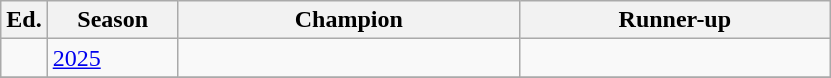<table class="sortable wikitable">
<tr>
<th width=px>Ed.</th>
<th width=80px>Season</th>
<th width=220px>Champion</th>
<th width=200px>Runner-up</th>
</tr>
<tr>
<td></td>
<td><a href='#'>2025</a></td>
<td></td>
<td></td>
</tr>
<tr>
</tr>
</table>
